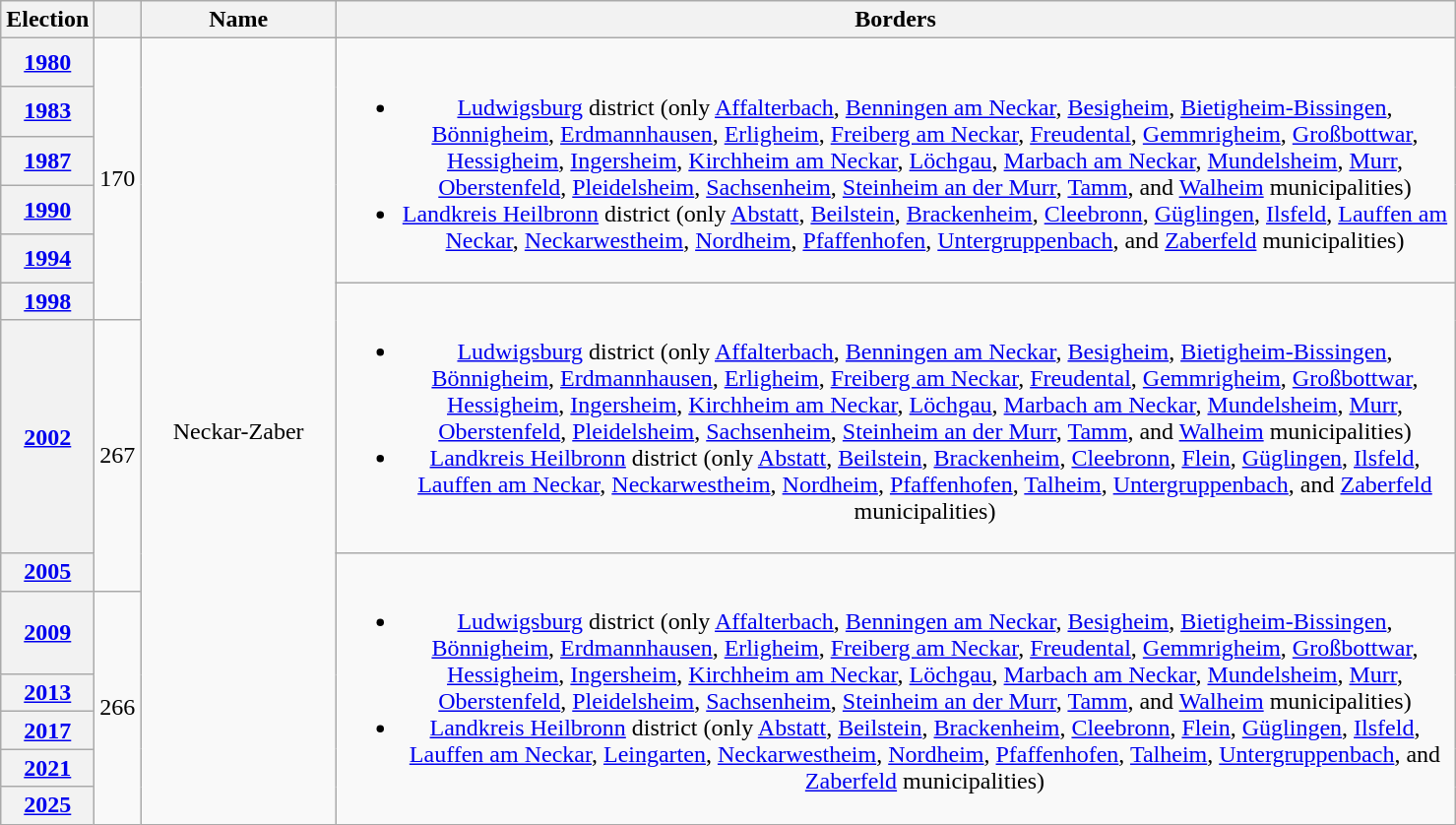<table class=wikitable style="text-align:center">
<tr>
<th>Election</th>
<th></th>
<th width=125px>Name</th>
<th width=750px>Borders</th>
</tr>
<tr>
<th><a href='#'>1980</a></th>
<td rowspan=6>170</td>
<td rowspan=13>Neckar-Zaber</td>
<td rowspan=5><br><ul><li><a href='#'>Ludwigsburg</a> district (only <a href='#'>Affalterbach</a>, <a href='#'>Benningen am Neckar</a>, <a href='#'>Besigheim</a>, <a href='#'>Bietigheim-Bissingen</a>, <a href='#'>Bönnigheim</a>, <a href='#'>Erdmannhausen</a>, <a href='#'>Erligheim</a>, <a href='#'>Freiberg am Neckar</a>, <a href='#'>Freudental</a>, <a href='#'>Gemmrigheim</a>, <a href='#'>Großbottwar</a>, <a href='#'>Hessigheim</a>, <a href='#'>Ingersheim</a>, <a href='#'>Kirchheim am Neckar</a>, <a href='#'>Löchgau</a>, <a href='#'>Marbach am Neckar</a>, <a href='#'>Mundelsheim</a>, <a href='#'>Murr</a>, <a href='#'>Oberstenfeld</a>, <a href='#'>Pleidelsheim</a>, <a href='#'>Sachsenheim</a>, <a href='#'>Steinheim an der Murr</a>, <a href='#'>Tamm</a>, and <a href='#'>Walheim</a> municipalities)</li><li><a href='#'>Landkreis Heilbronn</a> district (only <a href='#'>Abstatt</a>, <a href='#'>Beilstein</a>, <a href='#'>Brackenheim</a>, <a href='#'>Cleebronn</a>, <a href='#'>Güglingen</a>, <a href='#'>Ilsfeld</a>, <a href='#'>Lauffen am Neckar</a>, <a href='#'>Neckarwestheim</a>, <a href='#'>Nordheim</a>, <a href='#'>Pfaffenhofen</a>, <a href='#'>Untergruppenbach</a>, and <a href='#'>Zaberfeld</a> municipalities)</li></ul></td>
</tr>
<tr>
<th><a href='#'>1983</a></th>
</tr>
<tr>
<th><a href='#'>1987</a></th>
</tr>
<tr>
<th><a href='#'>1990</a></th>
</tr>
<tr>
<th><a href='#'>1994</a></th>
</tr>
<tr>
<th><a href='#'>1998</a></th>
<td rowspan=2><br><ul><li><a href='#'>Ludwigsburg</a> district (only <a href='#'>Affalterbach</a>, <a href='#'>Benningen am Neckar</a>, <a href='#'>Besigheim</a>, <a href='#'>Bietigheim-Bissingen</a>, <a href='#'>Bönnigheim</a>, <a href='#'>Erdmannhausen</a>, <a href='#'>Erligheim</a>, <a href='#'>Freiberg am Neckar</a>, <a href='#'>Freudental</a>, <a href='#'>Gemmrigheim</a>, <a href='#'>Großbottwar</a>, <a href='#'>Hessigheim</a>, <a href='#'>Ingersheim</a>, <a href='#'>Kirchheim am Neckar</a>, <a href='#'>Löchgau</a>, <a href='#'>Marbach am Neckar</a>, <a href='#'>Mundelsheim</a>, <a href='#'>Murr</a>, <a href='#'>Oberstenfeld</a>, <a href='#'>Pleidelsheim</a>, <a href='#'>Sachsenheim</a>, <a href='#'>Steinheim an der Murr</a>, <a href='#'>Tamm</a>, and <a href='#'>Walheim</a> municipalities)</li><li><a href='#'>Landkreis Heilbronn</a> district (only <a href='#'>Abstatt</a>, <a href='#'>Beilstein</a>, <a href='#'>Brackenheim</a>, <a href='#'>Cleebronn</a>, <a href='#'>Flein</a>, <a href='#'>Güglingen</a>, <a href='#'>Ilsfeld</a>, <a href='#'>Lauffen am Neckar</a>, <a href='#'>Neckarwestheim</a>, <a href='#'>Nordheim</a>, <a href='#'>Pfaffenhofen</a>, <a href='#'>Talheim</a>, <a href='#'>Untergruppenbach</a>, and <a href='#'>Zaberfeld</a> municipalities)</li></ul></td>
</tr>
<tr>
<th><a href='#'>2002</a></th>
<td rowspan=2>267</td>
</tr>
<tr>
<th><a href='#'>2005</a></th>
<td rowspan=6><br><ul><li><a href='#'>Ludwigsburg</a> district (only <a href='#'>Affalterbach</a>, <a href='#'>Benningen am Neckar</a>, <a href='#'>Besigheim</a>, <a href='#'>Bietigheim-Bissingen</a>, <a href='#'>Bönnigheim</a>, <a href='#'>Erdmannhausen</a>, <a href='#'>Erligheim</a>, <a href='#'>Freiberg am Neckar</a>, <a href='#'>Freudental</a>, <a href='#'>Gemmrigheim</a>, <a href='#'>Großbottwar</a>, <a href='#'>Hessigheim</a>, <a href='#'>Ingersheim</a>, <a href='#'>Kirchheim am Neckar</a>, <a href='#'>Löchgau</a>, <a href='#'>Marbach am Neckar</a>, <a href='#'>Mundelsheim</a>, <a href='#'>Murr</a>, <a href='#'>Oberstenfeld</a>, <a href='#'>Pleidelsheim</a>, <a href='#'>Sachsenheim</a>, <a href='#'>Steinheim an der Murr</a>, <a href='#'>Tamm</a>, and <a href='#'>Walheim</a> municipalities)</li><li><a href='#'>Landkreis Heilbronn</a> district (only <a href='#'>Abstatt</a>, <a href='#'>Beilstein</a>, <a href='#'>Brackenheim</a>, <a href='#'>Cleebronn</a>, <a href='#'>Flein</a>, <a href='#'>Güglingen</a>, <a href='#'>Ilsfeld</a>, <a href='#'>Lauffen am Neckar</a>, <a href='#'>Leingarten</a>, <a href='#'>Neckarwestheim</a>, <a href='#'>Nordheim</a>, <a href='#'>Pfaffenhofen</a>, <a href='#'>Talheim</a>, <a href='#'>Untergruppenbach</a>, and <a href='#'>Zaberfeld</a> municipalities)</li></ul></td>
</tr>
<tr>
<th><a href='#'>2009</a></th>
<td rowspan=5>266</td>
</tr>
<tr>
<th><a href='#'>2013</a></th>
</tr>
<tr>
<th><a href='#'>2017</a></th>
</tr>
<tr>
<th><a href='#'>2021</a></th>
</tr>
<tr>
<th><a href='#'>2025</a></th>
</tr>
</table>
